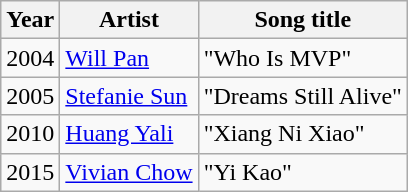<table class="wikitable sortable">
<tr>
<th>Year</th>
<th>Artist</th>
<th>Song title</th>
</tr>
<tr>
<td>2004</td>
<td><a href='#'>Will Pan</a></td>
<td>"Who Is MVP"</td>
</tr>
<tr>
<td>2005</td>
<td><a href='#'>Stefanie Sun</a></td>
<td>"Dreams Still Alive"</td>
</tr>
<tr>
<td>2010</td>
<td><a href='#'>Huang Yali</a></td>
<td>"Xiang Ni Xiao"</td>
</tr>
<tr>
<td>2015</td>
<td><a href='#'>Vivian Chow</a></td>
<td>"Yi Kao"</td>
</tr>
</table>
